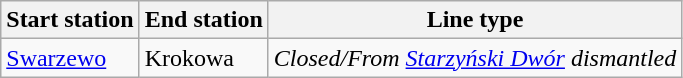<table class="wikitable">
<tr>
<th>Start station</th>
<th>End station</th>
<th>Line type</th>
</tr>
<tr>
<td><a href='#'>Swarzewo</a></td>
<td>Krokowa</td>
<td><em>Closed/From <a href='#'>Starzyński Dwór</a> dismantled</em></td>
</tr>
</table>
